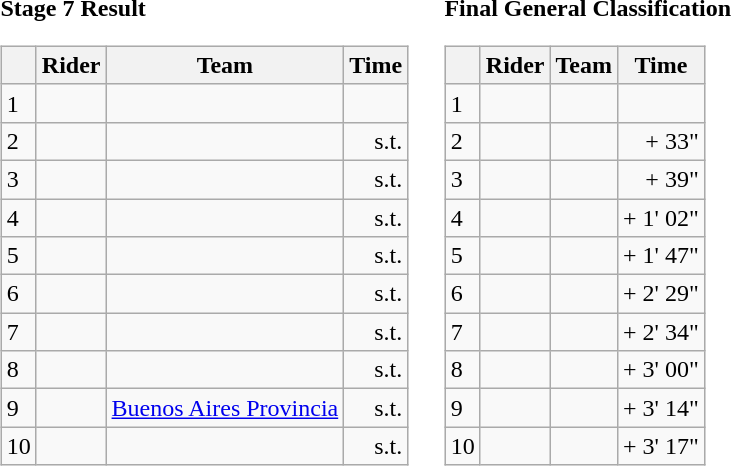<table>
<tr>
<td><strong>Stage 7 Result</strong><br><table class="wikitable">
<tr>
<th></th>
<th>Rider</th>
<th>Team</th>
<th>Time</th>
</tr>
<tr>
<td>1</td>
<td></td>
<td></td>
<td align="right"></td>
</tr>
<tr>
<td>2</td>
<td></td>
<td></td>
<td align="right">s.t.</td>
</tr>
<tr>
<td>3</td>
<td></td>
<td></td>
<td align="right">s.t.</td>
</tr>
<tr>
<td>4</td>
<td></td>
<td></td>
<td align="right">s.t.</td>
</tr>
<tr>
<td>5</td>
<td></td>
<td></td>
<td align="right">s.t.</td>
</tr>
<tr>
<td>6</td>
<td></td>
<td></td>
<td align="right">s.t.</td>
</tr>
<tr>
<td>7</td>
<td></td>
<td></td>
<td align="right">s.t.</td>
</tr>
<tr>
<td>8</td>
<td></td>
<td></td>
<td align="right">s.t.</td>
</tr>
<tr>
<td>9</td>
<td></td>
<td><a href='#'>Buenos Aires Provincia</a></td>
<td align="right">s.t.</td>
</tr>
<tr>
<td>10</td>
<td></td>
<td></td>
<td align="right">s.t.</td>
</tr>
</table>
</td>
<td></td>
<td><strong>Final General Classification</strong><br><table class="wikitable">
<tr>
<th></th>
<th>Rider</th>
<th>Team</th>
<th>Time</th>
</tr>
<tr>
<td>1</td>
<td> </td>
<td></td>
<td align="right"></td>
</tr>
<tr>
<td>2</td>
<td></td>
<td></td>
<td align="right">+ 33"</td>
</tr>
<tr>
<td>3</td>
<td></td>
<td></td>
<td align="right">+ 39"</td>
</tr>
<tr>
<td>4</td>
<td></td>
<td></td>
<td align="right">+ 1' 02"</td>
</tr>
<tr>
<td>5</td>
<td></td>
<td></td>
<td align="right">+ 1' 47"</td>
</tr>
<tr>
<td>6</td>
<td></td>
<td></td>
<td align="right">+ 2' 29"</td>
</tr>
<tr>
<td>7</td>
<td></td>
<td></td>
<td align="right">+ 2' 34"</td>
</tr>
<tr>
<td>8</td>
<td></td>
<td></td>
<td align="right">+ 3' 00"</td>
</tr>
<tr>
<td>9</td>
<td></td>
<td></td>
<td align="right">+ 3' 14"</td>
</tr>
<tr>
<td>10</td>
<td></td>
<td></td>
<td align="right">+ 3' 17"</td>
</tr>
</table>
</td>
</tr>
</table>
